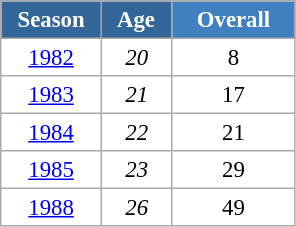<table class="wikitable" style="font-size:95%; text-align:center; border:grey solid 1px; border-collapse:collapse; background:#ffffff;">
<tr>
<th style="background-color:#369; color:white; width:60px;"> Season </th>
<th style="background-color:#369; color:white; width:40px;"> Age </th>
<th style="background-color:#4180be; color:white; width:75px;">Overall</th>
</tr>
<tr>
<td><a href='#'>1982</a></td>
<td><em>20</em></td>
<td>8</td>
</tr>
<tr>
<td><a href='#'>1983</a></td>
<td><em>21</em></td>
<td>17</td>
</tr>
<tr>
<td><a href='#'>1984</a></td>
<td><em>22</em></td>
<td>21</td>
</tr>
<tr>
<td><a href='#'>1985</a></td>
<td><em>23</em></td>
<td>29</td>
</tr>
<tr>
<td><a href='#'>1988</a></td>
<td><em>26</em></td>
<td>49</td>
</tr>
</table>
